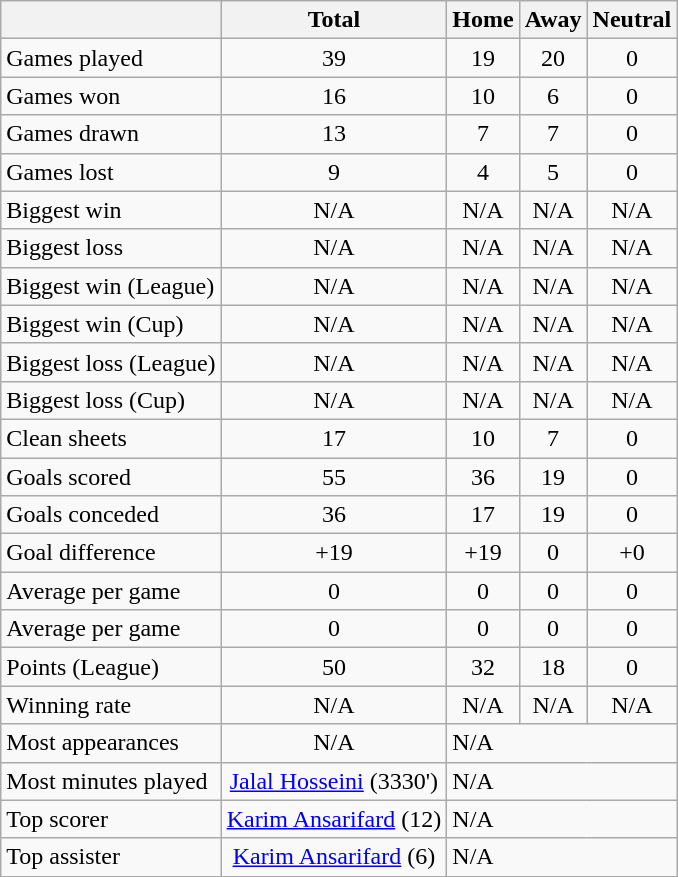<table class="wikitable" style="text-align: center;">
<tr>
<th></th>
<th>Total</th>
<th>Home</th>
<th>Away</th>
<th>Neutral</th>
</tr>
<tr>
<td align=left>Games played</td>
<td>39</td>
<td>19</td>
<td>20</td>
<td>0</td>
</tr>
<tr>
<td align=left>Games won</td>
<td>16</td>
<td>10</td>
<td>6</td>
<td>0</td>
</tr>
<tr>
<td align=left>Games drawn</td>
<td>13</td>
<td>7</td>
<td>7</td>
<td>0</td>
</tr>
<tr>
<td align=left>Games lost</td>
<td>9</td>
<td>4</td>
<td>5</td>
<td>0</td>
</tr>
<tr>
<td align=left>Biggest win</td>
<td>N/A</td>
<td>N/A</td>
<td>N/A</td>
<td>N/A</td>
</tr>
<tr>
<td align=left>Biggest loss</td>
<td>N/A</td>
<td>N/A</td>
<td>N/A</td>
<td>N/A</td>
</tr>
<tr>
<td align=left>Biggest win (League)</td>
<td>N/A</td>
<td>N/A</td>
<td>N/A</td>
<td>N/A</td>
</tr>
<tr>
<td align=left>Biggest win (Cup)</td>
<td>N/A</td>
<td>N/A</td>
<td>N/A</td>
<td>N/A</td>
</tr>
<tr>
<td align=left>Biggest loss (League)</td>
<td>N/A</td>
<td>N/A</td>
<td>N/A</td>
<td>N/A</td>
</tr>
<tr>
<td align=left>Biggest loss (Cup)</td>
<td>N/A</td>
<td>N/A</td>
<td>N/A</td>
<td>N/A</td>
</tr>
<tr>
<td align=left>Clean sheets</td>
<td>17</td>
<td>10</td>
<td>7</td>
<td>0</td>
</tr>
<tr>
<td align=left>Goals scored</td>
<td>55</td>
<td>36</td>
<td>19</td>
<td>0</td>
</tr>
<tr>
<td align=left>Goals conceded</td>
<td>36</td>
<td>17</td>
<td>19</td>
<td>0</td>
</tr>
<tr>
<td align=left>Goal difference</td>
<td>+19</td>
<td>+19</td>
<td>0</td>
<td>+0</td>
</tr>
<tr>
<td align=left>Average  per game</td>
<td>0</td>
<td>0</td>
<td>0</td>
<td>0</td>
</tr>
<tr>
<td align=left>Average  per game</td>
<td>0</td>
<td>0</td>
<td>0</td>
<td>0</td>
</tr>
<tr>
<td align=left>Points (League)</td>
<td>50</td>
<td>32</td>
<td>18</td>
<td>0</td>
</tr>
<tr>
<td align=left>Winning rate</td>
<td>N/A</td>
<td>N/A</td>
<td>N/A</td>
<td>N/A</td>
</tr>
<tr>
<td align=left>Most appearances</td>
<td>N/A</td>
<td colspan="3" align=left>N/A</td>
</tr>
<tr>
<td align=left>Most minutes played</td>
<td><a href='#'>Jalal Hosseini</a> (3330')</td>
<td colspan="3" align=left>N/A</td>
</tr>
<tr>
<td align=left>Top scorer</td>
<td><a href='#'>Karim Ansarifard</a> (12)</td>
<td colspan="3" align=left>N/A</td>
</tr>
<tr>
<td align=left>Top assister</td>
<td><a href='#'>Karim Ansarifard</a> (6)</td>
<td colspan="3" align=left>N/A</td>
</tr>
<tr>
</tr>
</table>
